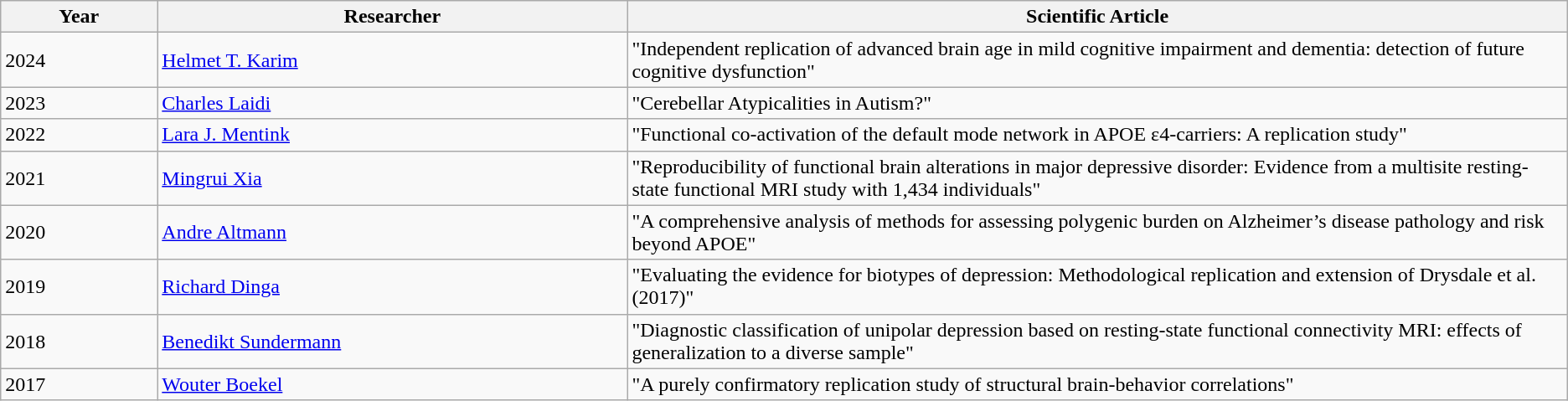<table class="wikitable sortable">
<tr>
<th scope="col" style="width:10%;">Year</th>
<th scope="col" style="width:30%;">Researcher</th>
<th scope="col" style="width:60%;">Scientific Article</th>
</tr>
<tr>
<td>2024</td>
<td><a href='#'>Helmet T. Karim</a></td>
<td>"Independent replication of advanced brain age in mild cognitive impairment and dementia: detection of future cognitive dysfunction"</td>
</tr>
<tr>
<td>2023</td>
<td><a href='#'>Charles Laidi</a></td>
<td>"Cerebellar Atypicalities in Autism?"</td>
</tr>
<tr>
<td>2022</td>
<td><a href='#'>Lara J. Mentink</a></td>
<td>"Functional co-activation of the default mode network in APOE ε4-carriers: A replication study"</td>
</tr>
<tr>
<td>2021</td>
<td><a href='#'>Mingrui Xia</a></td>
<td>"Reproducibility of functional brain alterations in major depressive disorder: Evidence from a multisite resting-state functional MRI study with 1,434 individuals" </td>
</tr>
<tr>
<td>2020</td>
<td><a href='#'>Andre Altmann</a></td>
<td>"A comprehensive analysis of methods for assessing polygenic burden on Alzheimer’s disease pathology and risk beyond APOE"</td>
</tr>
<tr>
<td>2019</td>
<td><a href='#'>Richard Dinga</a></td>
<td>"Evaluating the evidence for biotypes of depression: Methodological replication and extension of Drysdale et al. (2017)"</td>
</tr>
<tr>
<td>2018</td>
<td><a href='#'>Benedikt Sundermann</a></td>
<td>"Diagnostic classification of unipolar depression based on resting-state functional connectivity MRI: effects of generalization to a diverse sample"</td>
</tr>
<tr>
<td>2017</td>
<td><a href='#'>Wouter Boekel</a></td>
<td>"A purely confirmatory replication study of structural brain-behavior correlations"</td>
</tr>
</table>
